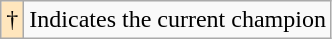<table class="wikitable">
<tr>
<td style="background-color:#FFE6BD">†</td>
<td>Indicates the current champion</td>
</tr>
</table>
